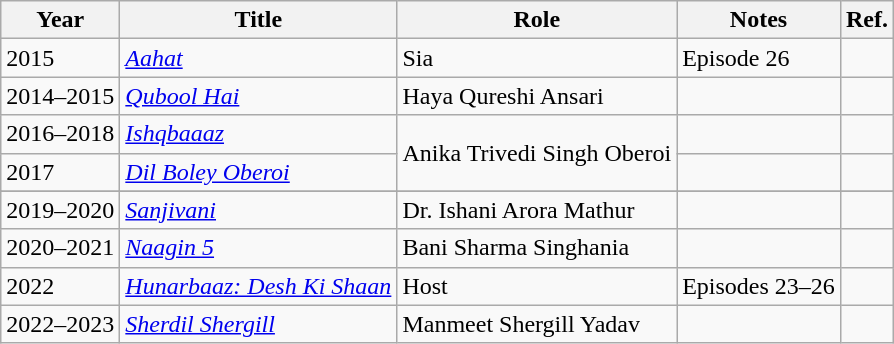<table class="wikitable sortable">
<tr>
<th>Year</th>
<th>Title</th>
<th>Role</th>
<th class="unsortable">Notes</th>
<th class="unsortable">Ref.</th>
</tr>
<tr>
<td>2015</td>
<td><em><a href='#'>Aahat</a></em></td>
<td>Sia</td>
<td>Episode 26</td>
<td style="text-align:center;"></td>
</tr>
<tr>
<td>2014–2015</td>
<td><em><a href='#'>Qubool Hai</a></em></td>
<td>Haya Qureshi Ansari</td>
<td></td>
<td style="text-align:center;"></td>
</tr>
<tr>
<td>2016–2018</td>
<td><em><a href='#'>Ishqbaaaz</a></em></td>
<td rowspan="2">Anika Trivedi Singh Oberoi</td>
<td></td>
<td style="text-align:center;"></td>
</tr>
<tr>
<td>2017</td>
<td><em><a href='#'>Dil Boley Oberoi</a></em></td>
<td></td>
<td style="text-align:center;"></td>
</tr>
<tr>
</tr>
<tr>
<td>2019–2020</td>
<td><em><a href='#'>Sanjivani</a></em></td>
<td>Dr. Ishani Arora Mathur</td>
<td></td>
<td style="text-align:center;"></td>
</tr>
<tr>
<td>2020–2021</td>
<td><em><a href='#'>Naagin 5</a></em></td>
<td>Bani Sharma Singhania</td>
<td></td>
<td style="text-align:center;"></td>
</tr>
<tr>
<td>2022</td>
<td><em><a href='#'>Hunarbaaz: Desh Ki Shaan</a></em></td>
<td>Host</td>
<td>Episodes 23–26</td>
<td></td>
</tr>
<tr>
<td>2022–2023</td>
<td><em><a href='#'>Sherdil Shergill</a></em></td>
<td>Manmeet Shergill Yadav</td>
<td></td>
<td></td>
</tr>
</table>
